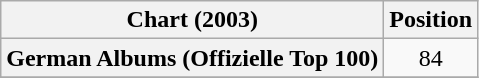<table class="wikitable plainrowheaders" style="text-align:center">
<tr>
<th scope="col">Chart (2003)</th>
<th scope="col">Position</th>
</tr>
<tr>
<th scope="row">German Albums (Offizielle Top 100)</th>
<td>84</td>
</tr>
<tr>
</tr>
</table>
